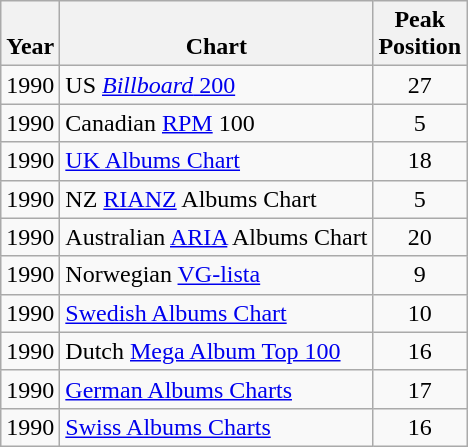<table class="wikitable sortable">
<tr>
<th style="vertical-align:bottom" class="unsortable">Year</th>
<th style="vertical-align:bottom" class="unsortable">Chart</th>
<th style="vertical-align:bottom">Peak<br>Position</th>
</tr>
<tr>
<td>1990</td>
<td>US <a href='#'><em>Billboard</em> 200</a></td>
<td style="text-align:center">27</td>
</tr>
<tr>
<td>1990</td>
<td>Canadian <a href='#'>RPM</a> 100</td>
<td style="text-align:center">5</td>
</tr>
<tr>
<td>1990</td>
<td><a href='#'>UK Albums Chart</a></td>
<td style="text-align:center">18</td>
</tr>
<tr>
<td>1990</td>
<td>NZ <a href='#'>RIANZ</a> Albums Chart</td>
<td style="text-align:center">5</td>
</tr>
<tr>
<td>1990</td>
<td>Australian <a href='#'>ARIA</a> Albums Chart</td>
<td style="text-align:center">20</td>
</tr>
<tr>
<td>1990</td>
<td>Norwegian <a href='#'>VG-lista</a></td>
<td style="text-align:center">9</td>
</tr>
<tr>
<td>1990</td>
<td><a href='#'>Swedish Albums Chart</a></td>
<td style="text-align:center">10</td>
</tr>
<tr>
<td>1990</td>
<td>Dutch <a href='#'>Mega Album Top 100</a></td>
<td style="text-align:center">16</td>
</tr>
<tr>
<td>1990</td>
<td><a href='#'>German Albums Charts</a></td>
<td style="text-align:center">17</td>
</tr>
<tr>
<td>1990</td>
<td><a href='#'>Swiss Albums Charts</a></td>
<td style="text-align:center">16</td>
</tr>
</table>
